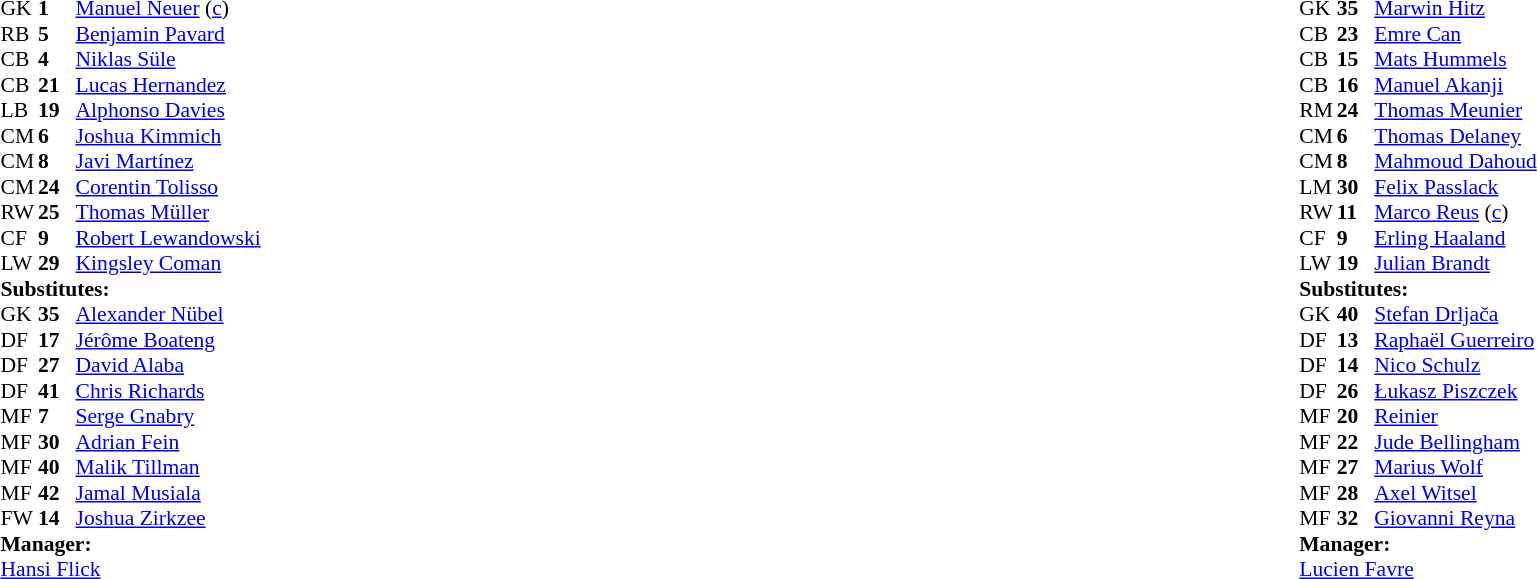<table width="100%">
<tr>
<td valign="top" width="40%"><br><table style="font-size:90%" cellspacing="0" cellpadding="0">
<tr>
<th width=25></th>
<th width=25></th>
</tr>
<tr>
<td>GK</td>
<td><strong>1</strong></td>
<td> <a href='#'>Manuel Neuer</a> (<a href='#'>c</a>)</td>
</tr>
<tr>
<td>RB</td>
<td><strong>5</strong></td>
<td> <a href='#'>Benjamin Pavard</a></td>
<td></td>
<td></td>
</tr>
<tr>
<td>CB</td>
<td><strong>4</strong></td>
<td> <a href='#'>Niklas Süle</a></td>
</tr>
<tr>
<td>CB</td>
<td><strong>21</strong></td>
<td> <a href='#'>Lucas Hernandez</a></td>
<td></td>
</tr>
<tr>
<td>LB</td>
<td><strong>19</strong></td>
<td> <a href='#'>Alphonso Davies</a></td>
</tr>
<tr>
<td>CM</td>
<td><strong>6</strong></td>
<td> <a href='#'>Joshua Kimmich</a></td>
</tr>
<tr>
<td>CM</td>
<td><strong>8</strong></td>
<td> <a href='#'>Javi Martínez</a></td>
<td></td>
<td></td>
</tr>
<tr>
<td>CM</td>
<td><strong>24</strong></td>
<td> <a href='#'>Corentin Tolisso</a></td>
</tr>
<tr>
<td>RW</td>
<td><strong>25</strong></td>
<td> <a href='#'>Thomas Müller</a></td>
</tr>
<tr>
<td>CF</td>
<td><strong>9</strong></td>
<td> <a href='#'>Robert Lewandowski</a></td>
<td></td>
<td></td>
</tr>
<tr>
<td>LW</td>
<td><strong>29</strong></td>
<td> <a href='#'>Kingsley Coman</a></td>
<td></td>
<td></td>
</tr>
<tr>
<td colspan=3><strong>Substitutes:</strong></td>
</tr>
<tr>
<td>GK</td>
<td><strong>35</strong></td>
<td> <a href='#'>Alexander Nübel</a></td>
</tr>
<tr>
<td>DF</td>
<td><strong>17</strong></td>
<td> <a href='#'>Jérôme Boateng</a></td>
</tr>
<tr>
<td>DF</td>
<td><strong>27</strong></td>
<td> <a href='#'>David Alaba</a></td>
</tr>
<tr>
<td>DF</td>
<td><strong>41</strong></td>
<td> <a href='#'>Chris Richards</a></td>
<td></td>
<td></td>
</tr>
<tr>
<td>MF</td>
<td><strong>7</strong></td>
<td> <a href='#'>Serge Gnabry</a></td>
<td></td>
<td></td>
</tr>
<tr>
<td>MF</td>
<td><strong>30</strong></td>
<td> <a href='#'>Adrian Fein</a></td>
</tr>
<tr>
<td>MF</td>
<td><strong>40</strong></td>
<td> <a href='#'>Malik Tillman</a></td>
</tr>
<tr>
<td>MF</td>
<td><strong>42</strong></td>
<td> <a href='#'>Jamal Musiala</a></td>
<td></td>
<td></td>
</tr>
<tr>
<td>FW</td>
<td><strong>14</strong></td>
<td> <a href='#'>Joshua Zirkzee</a></td>
<td></td>
<td></td>
</tr>
<tr>
<td colspan=3><strong>Manager:</strong></td>
</tr>
<tr>
<td colspan=3> <a href='#'>Hansi Flick</a></td>
</tr>
</table>
</td>
<td valign="top"></td>
<td valign="top" width="50%"><br><table style="font-size:90%; margin:auto" cellspacing="0" cellpadding="0">
<tr>
<th width=25></th>
<th width=25></th>
</tr>
<tr>
<td>GK</td>
<td><strong>35</strong></td>
<td> <a href='#'>Marwin Hitz</a></td>
</tr>
<tr>
<td>CB</td>
<td><strong>23</strong></td>
<td> <a href='#'>Emre Can</a></td>
</tr>
<tr>
<td>CB</td>
<td><strong>15</strong></td>
<td> <a href='#'>Mats Hummels</a></td>
<td></td>
<td></td>
</tr>
<tr>
<td>CB</td>
<td><strong>16</strong></td>
<td> <a href='#'>Manuel Akanji</a></td>
</tr>
<tr>
<td>RM</td>
<td><strong>24</strong></td>
<td> <a href='#'>Thomas Meunier</a></td>
<td></td>
<td></td>
</tr>
<tr>
<td>CM</td>
<td><strong>6</strong></td>
<td> <a href='#'>Thomas Delaney</a></td>
</tr>
<tr>
<td>CM</td>
<td><strong>8</strong></td>
<td> <a href='#'>Mahmoud Dahoud</a></td>
</tr>
<tr>
<td>LM</td>
<td><strong>30</strong></td>
<td> <a href='#'>Felix Passlack</a></td>
</tr>
<tr>
<td>RW</td>
<td><strong>11</strong></td>
<td> <a href='#'>Marco Reus</a> (<a href='#'>c</a>)</td>
<td></td>
<td></td>
</tr>
<tr>
<td>CF</td>
<td><strong>9</strong></td>
<td> <a href='#'>Erling Haaland</a></td>
<td></td>
<td></td>
</tr>
<tr>
<td>LW</td>
<td><strong>19</strong></td>
<td> <a href='#'>Julian Brandt</a></td>
<td></td>
<td></td>
</tr>
<tr>
<td colspan=3><strong>Substitutes:</strong></td>
</tr>
<tr>
<td>GK</td>
<td><strong>40</strong></td>
<td> <a href='#'>Stefan Drljača</a></td>
</tr>
<tr>
<td>DF</td>
<td><strong>13</strong></td>
<td> <a href='#'>Raphaël Guerreiro</a></td>
</tr>
<tr>
<td>DF</td>
<td><strong>14</strong></td>
<td> <a href='#'>Nico Schulz</a></td>
<td></td>
<td></td>
</tr>
<tr>
<td>DF</td>
<td><strong>26</strong></td>
<td> <a href='#'>Łukasz Piszczek</a></td>
<td></td>
<td></td>
</tr>
<tr>
<td>MF</td>
<td><strong>20</strong></td>
<td> <a href='#'>Reinier</a></td>
<td></td>
<td></td>
</tr>
<tr>
<td>MF</td>
<td><strong>22</strong></td>
<td> <a href='#'>Jude Bellingham</a></td>
<td></td>
<td></td>
</tr>
<tr>
<td>MF</td>
<td><strong>27</strong></td>
<td> <a href='#'>Marius Wolf</a></td>
</tr>
<tr>
<td>MF</td>
<td><strong>28</strong></td>
<td> <a href='#'>Axel Witsel</a></td>
</tr>
<tr>
<td>MF</td>
<td><strong>32</strong></td>
<td> <a href='#'>Giovanni Reyna</a></td>
<td></td>
<td></td>
</tr>
<tr>
<td colspan=3><strong>Manager:</strong></td>
</tr>
<tr>
<td colspan=3> <a href='#'>Lucien Favre</a></td>
</tr>
</table>
</td>
</tr>
</table>
